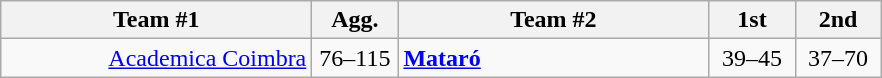<table class=wikitable style="text-align:center">
<tr>
<th width=200>Team #1</th>
<th width=50>Agg.</th>
<th width=200>Team #2</th>
<th width=50>1st</th>
<th width=50>2nd</th>
</tr>
<tr>
<td align=right><a href='#'>Academica Coimbra</a> </td>
<td align=center>76–115</td>
<td align=left> <strong><a href='#'>Mataró</a></strong></td>
<td align=center>39–45</td>
<td align=center>37–70</td>
</tr>
</table>
